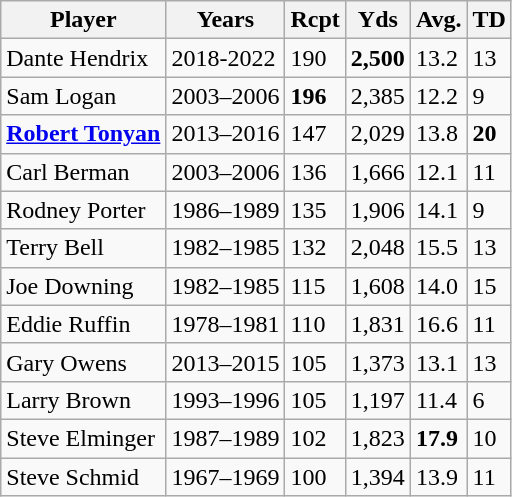<table class="wikitable">
<tr>
<th>Player</th>
<th>Years</th>
<th>Rcpt</th>
<th>Yds</th>
<th>Avg.</th>
<th>TD</th>
</tr>
<tr>
<td>Dante Hendrix</td>
<td>2018-2022</td>
<td>190</td>
<td><strong> 2,500 </strong></td>
<td>13.2</td>
<td>13</td>
</tr>
<tr>
<td>Sam Logan</td>
<td>2003–2006</td>
<td><strong> 196 </strong></td>
<td>2,385</td>
<td>12.2</td>
<td>9</td>
</tr>
<tr>
<td><strong><a href='#'>Robert Tonyan</a></strong></td>
<td>2013–2016</td>
<td>147</td>
<td>2,029</td>
<td>13.8</td>
<td><strong>20</strong></td>
</tr>
<tr>
<td>Carl Berman</td>
<td>2003–2006</td>
<td>136</td>
<td>1,666</td>
<td>12.1</td>
<td>11</td>
</tr>
<tr>
<td>Rodney Porter</td>
<td>1986–1989</td>
<td>135</td>
<td>1,906</td>
<td>14.1</td>
<td>9</td>
</tr>
<tr>
<td>Terry Bell</td>
<td>1982–1985</td>
<td>132</td>
<td>2,048</td>
<td>15.5</td>
<td>13</td>
</tr>
<tr>
<td>Joe Downing</td>
<td>1982–1985</td>
<td>115</td>
<td>1,608</td>
<td>14.0</td>
<td>15</td>
</tr>
<tr>
<td>Eddie Ruffin</td>
<td>1978–1981</td>
<td>110</td>
<td>1,831</td>
<td>16.6</td>
<td>11</td>
</tr>
<tr>
<td>Gary Owens</td>
<td>2013–2015</td>
<td>105</td>
<td>1,373</td>
<td>13.1</td>
<td>13</td>
</tr>
<tr>
<td>Larry Brown</td>
<td>1993–1996</td>
<td>105</td>
<td>1,197</td>
<td>11.4</td>
<td>6</td>
</tr>
<tr>
<td>Steve Elminger</td>
<td>1987–1989</td>
<td>102</td>
<td>1,823</td>
<td><strong>17.9</strong></td>
<td>10</td>
</tr>
<tr>
<td>Steve Schmid</td>
<td>1967–1969</td>
<td>100</td>
<td>1,394</td>
<td>13.9</td>
<td>11</td>
</tr>
</table>
